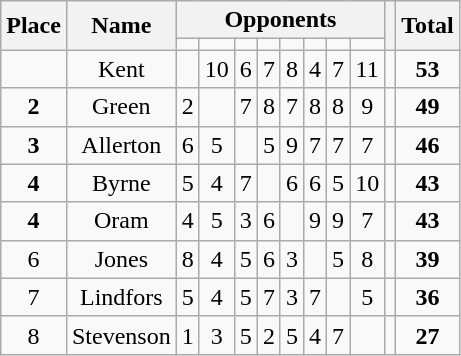<table class="wikitable" style="text-align:center;">
<tr>
<th rowspan="2">Place</th>
<th rowspan="2">Name</th>
<th colspan="8">Opponents</th>
<th rowspan="2"></th>
<th rowspan="2">Total</th>
</tr>
<tr>
<td></td>
<td></td>
<td></td>
<td></td>
<td></td>
<td></td>
<td></td>
<td></td>
</tr>
<tr>
<td></td>
<td>Kent</td>
<td></td>
<td>10</td>
<td>6</td>
<td>7</td>
<td>8</td>
<td>4</td>
<td>7</td>
<td>11</td>
<td></td>
<td><strong>53</strong></td>
</tr>
<tr>
<td><strong>2</strong></td>
<td>Green</td>
<td>2</td>
<td></td>
<td>7</td>
<td>8</td>
<td>7</td>
<td>8</td>
<td>8</td>
<td>9</td>
<td></td>
<td><strong>49</strong></td>
</tr>
<tr>
<td><strong>3</strong></td>
<td>Allerton</td>
<td>6</td>
<td>5</td>
<td></td>
<td>5</td>
<td>9</td>
<td>7</td>
<td>7</td>
<td>7</td>
<td></td>
<td><strong>46</strong></td>
</tr>
<tr>
<td><strong>4</strong></td>
<td>Byrne</td>
<td>5</td>
<td>4</td>
<td>7</td>
<td></td>
<td>6</td>
<td>6</td>
<td>5</td>
<td>10</td>
<td></td>
<td><strong>43</strong></td>
</tr>
<tr>
<td><strong>4</strong></td>
<td>Oram</td>
<td>4</td>
<td>5</td>
<td>3</td>
<td>6</td>
<td></td>
<td>9</td>
<td>9</td>
<td>7</td>
<td></td>
<td><strong>43</strong></td>
</tr>
<tr>
<td>6</td>
<td>Jones</td>
<td>8</td>
<td>4</td>
<td>5</td>
<td>6</td>
<td>3</td>
<td></td>
<td>5</td>
<td>8</td>
<td></td>
<td><strong>39</strong></td>
</tr>
<tr>
<td>7</td>
<td>Lindfors</td>
<td>5</td>
<td>4</td>
<td>5</td>
<td>7</td>
<td>3</td>
<td>7</td>
<td></td>
<td>5</td>
<td></td>
<td><strong>36</strong></td>
</tr>
<tr>
<td>8</td>
<td>Stevenson</td>
<td>1</td>
<td>3</td>
<td>5</td>
<td>2</td>
<td>5</td>
<td>4</td>
<td>7</td>
<td></td>
<td></td>
<td><strong>27</strong></td>
</tr>
</table>
